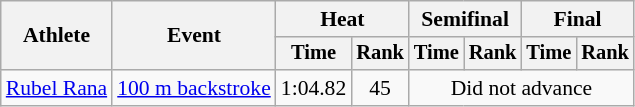<table class=wikitable style="font-size:90%">
<tr>
<th rowspan="2">Athlete</th>
<th rowspan="2">Event</th>
<th colspan="2">Heat</th>
<th colspan="2">Semifinal</th>
<th colspan="2">Final</th>
</tr>
<tr style="font-size:95%">
<th>Time</th>
<th>Rank</th>
<th>Time</th>
<th>Rank</th>
<th>Time</th>
<th>Rank</th>
</tr>
<tr align=center>
<td align=left><a href='#'>Rubel Rana</a></td>
<td align=left><a href='#'>100 m backstroke</a></td>
<td>1:04.82</td>
<td>45</td>
<td colspan=4>Did not advance</td>
</tr>
</table>
